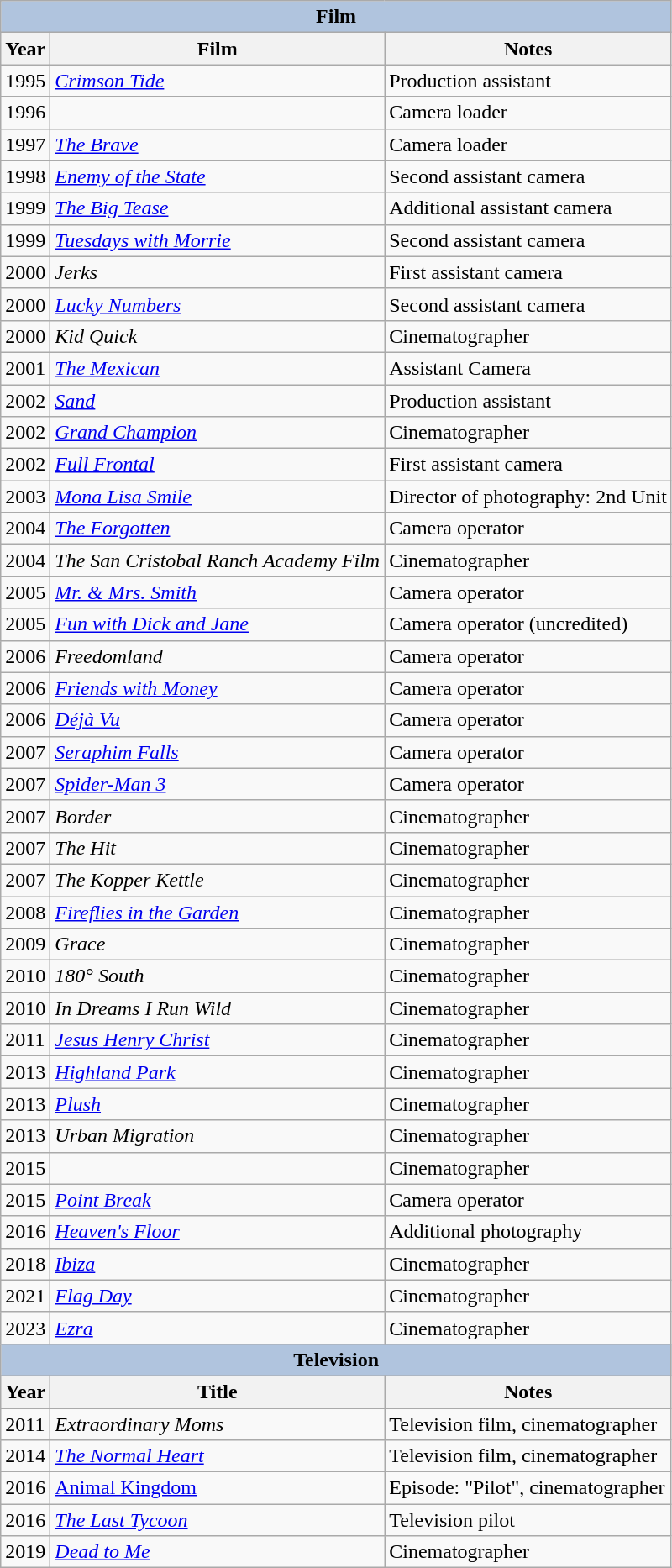<table class="wikitable">
<tr>
<th colspan="4" style="background: LightSteelBlue;">Film</th>
</tr>
<tr>
<th>Year</th>
<th>Film</th>
<th>Notes</th>
</tr>
<tr>
<td>1995</td>
<td><em><a href='#'>Crimson Tide</a></em></td>
<td>Production assistant</td>
</tr>
<tr>
<td>1996</td>
<td><em></em></td>
<td>Camera loader</td>
</tr>
<tr>
<td>1997</td>
<td><em><a href='#'>The Brave</a></em></td>
<td>Camera loader</td>
</tr>
<tr>
<td>1998</td>
<td><em><a href='#'>Enemy of the State</a></em></td>
<td>Second assistant camera</td>
</tr>
<tr>
<td>1999</td>
<td><em><a href='#'>The Big Tease</a></em></td>
<td>Additional assistant camera</td>
</tr>
<tr>
<td>1999</td>
<td><em><a href='#'>Tuesdays with Morrie</a></em></td>
<td>Second assistant camera</td>
</tr>
<tr>
<td>2000</td>
<td><em>Jerks</em></td>
<td>First assistant camera</td>
</tr>
<tr>
<td>2000</td>
<td><em><a href='#'>Lucky Numbers</a></em></td>
<td>Second assistant camera</td>
</tr>
<tr>
<td>2000</td>
<td><em>Kid Quick</em></td>
<td>Cinematographer</td>
</tr>
<tr>
<td>2001</td>
<td><em><a href='#'>The Mexican</a></em></td>
<td>Assistant Camera</td>
</tr>
<tr>
<td>2002</td>
<td><em><a href='#'>Sand</a></em></td>
<td>Production assistant</td>
</tr>
<tr>
<td>2002</td>
<td><em><a href='#'>Grand Champion</a></em></td>
<td>Cinematographer</td>
</tr>
<tr>
<td>2002</td>
<td><em><a href='#'>Full Frontal</a></em></td>
<td>First assistant camera</td>
</tr>
<tr>
<td>2003</td>
<td><em><a href='#'>Mona Lisa Smile</a></em></td>
<td>Director of photography: 2nd Unit</td>
</tr>
<tr>
<td>2004</td>
<td><em><a href='#'>The Forgotten</a></em></td>
<td>Camera operator</td>
</tr>
<tr>
<td>2004</td>
<td><em>The San Cristobal Ranch Academy Film</em></td>
<td>Cinematographer</td>
</tr>
<tr>
<td>2005</td>
<td><em><a href='#'>Mr. & Mrs. Smith</a></em></td>
<td>Camera operator</td>
</tr>
<tr>
<td>2005</td>
<td><em><a href='#'>Fun with Dick and Jane</a></em></td>
<td>Camera operator (uncredited)</td>
</tr>
<tr>
<td>2006</td>
<td><em>Freedomland</em></td>
<td>Camera operator</td>
</tr>
<tr>
<td>2006</td>
<td><em><a href='#'>Friends with Money</a></em></td>
<td>Camera operator</td>
</tr>
<tr>
<td>2006</td>
<td><em><a href='#'>Déjà Vu</a></em></td>
<td>Camera operator</td>
</tr>
<tr>
<td>2007</td>
<td><em><a href='#'>Seraphim Falls</a></em></td>
<td>Camera operator</td>
</tr>
<tr>
<td>2007</td>
<td><em><a href='#'>Spider-Man 3</a></em></td>
<td>Camera operator</td>
</tr>
<tr>
<td>2007</td>
<td><em>Border</em></td>
<td>Cinematographer</td>
</tr>
<tr>
<td>2007</td>
<td><em>The Hit</em></td>
<td>Cinematographer</td>
</tr>
<tr>
<td>2007</td>
<td><em>The Kopper Kettle</em></td>
<td>Cinematographer</td>
</tr>
<tr>
<td>2008</td>
<td><em><a href='#'>Fireflies in the Garden</a></em></td>
<td>Cinematographer</td>
</tr>
<tr>
<td>2009</td>
<td><em>Grace</em></td>
<td>Cinematographer</td>
</tr>
<tr>
<td>2010</td>
<td><em>180° South</em></td>
<td>Cinematographer</td>
</tr>
<tr>
<td>2010</td>
<td><em>In Dreams I Run Wild</em></td>
<td>Cinematographer</td>
</tr>
<tr>
<td>2011</td>
<td><em><a href='#'>Jesus Henry Christ</a></em></td>
<td>Cinematographer</td>
</tr>
<tr>
<td>2013</td>
<td><em><a href='#'>Highland Park</a></em></td>
<td>Cinematographer</td>
</tr>
<tr>
<td>2013</td>
<td><em><a href='#'>Plush</a></em></td>
<td>Cinematographer</td>
</tr>
<tr>
<td>2013</td>
<td><em>Urban Migration</em></td>
<td>Cinematographer</td>
</tr>
<tr>
<td>2015</td>
<td><em></em></td>
<td>Cinematographer</td>
</tr>
<tr>
<td>2015</td>
<td><em><a href='#'>Point Break</a></em></td>
<td>Camera operator</td>
</tr>
<tr>
<td>2016</td>
<td><em><a href='#'>Heaven's Floor</a></em></td>
<td>Additional photography</td>
</tr>
<tr>
<td>2018</td>
<td><em><a href='#'>Ibiza</a></em></td>
<td>Cinematographer</td>
</tr>
<tr>
<td>2021</td>
<td><em><a href='#'>Flag Day</a></em></td>
<td>Cinematographer</td>
</tr>
<tr>
<td>2023</td>
<td><em><a href='#'>Ezra</a></em></td>
<td>Cinematographer</td>
</tr>
<tr>
<th colspan="4" style="background: LightSteelBlue;">Television</th>
</tr>
<tr>
<th>Year</th>
<th>Title</th>
<th>Notes</th>
</tr>
<tr>
<td>2011</td>
<td><em>Extraordinary Moms</em></td>
<td>Television film, cinematographer</td>
</tr>
<tr>
<td>2014</td>
<td><em><a href='#'>The Normal Heart</a></em></td>
<td>Television film, cinematographer</td>
</tr>
<tr>
<td>2016</td>
<td><em><a href='#'></em>Animal Kingdom<em></a></em></td>
<td>Episode: "Pilot", cinematographer</td>
</tr>
<tr>
<td>2016</td>
<td><em><a href='#'>The Last Tycoon</a></em></td>
<td>Television pilot</td>
</tr>
<tr>
<td>2019</td>
<td><em><a href='#'>Dead to Me</a></em></td>
<td>Cinematographer</td>
</tr>
</table>
